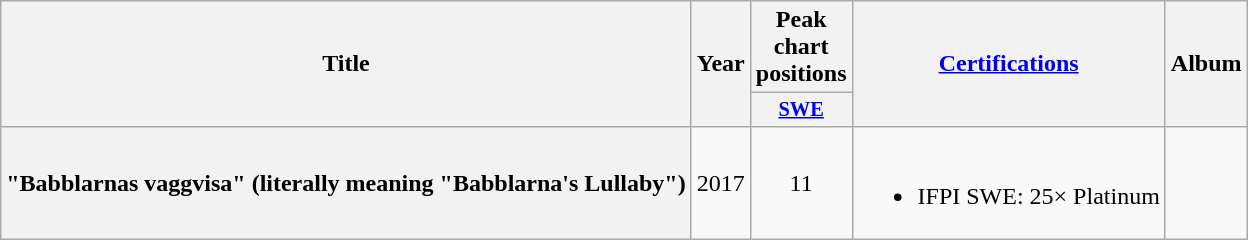<table class="wikitable plainrowheaders" style="text-align:center;">
<tr>
<th scope="col" rowspan="2">Title</th>
<th scope="col" rowspan="2">Year</th>
<th scope="col" colspan="1">Peak chart positions</th>
<th scope="col" rowspan="2"><a href='#'>Certifications</a></th>
<th scope="col" rowspan="2">Album</th>
</tr>
<tr>
<th scope="col" style="width:3em;font-size:85%;"><a href='#'>SWE</a><br></th>
</tr>
<tr>
<th scope="row">"Babblarnas vaggvisa" (literally meaning "Babblarna's Lullaby")</th>
<td>2017</td>
<td>11</td>
<td><br><ul><li>IFPI SWE: 25× Platinum</li></ul></td>
<td></td>
</tr>
</table>
